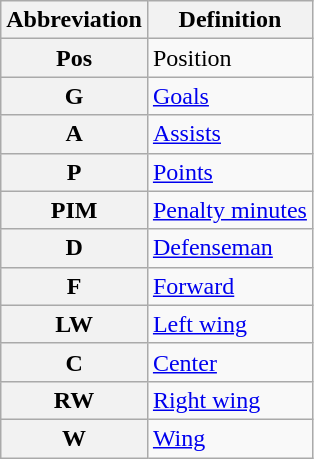<table class="wikitable">
<tr>
<th scope="col">Abbreviation</th>
<th scope="col">Definition</th>
</tr>
<tr>
<th scope="row">Pos</th>
<td>Position</td>
</tr>
<tr>
<th scope="row">G</th>
<td><a href='#'>Goals</a></td>
</tr>
<tr>
<th scope="row">A</th>
<td><a href='#'>Assists</a></td>
</tr>
<tr>
<th scope="row">P</th>
<td><a href='#'>Points</a></td>
</tr>
<tr>
<th scope="row">PIM</th>
<td><a href='#'>Penalty minutes</a></td>
</tr>
<tr>
<th scope="row">D</th>
<td><a href='#'>Defenseman</a></td>
</tr>
<tr>
<th scope="row">F</th>
<td><a href='#'>Forward</a></td>
</tr>
<tr>
<th scope="row">LW</th>
<td><a href='#'>Left wing</a></td>
</tr>
<tr>
<th scope="row">C</th>
<td><a href='#'>Center</a></td>
</tr>
<tr>
<th scope="row">RW</th>
<td><a href='#'>Right wing</a></td>
</tr>
<tr>
<th scope="row">W</th>
<td><a href='#'>Wing</a></td>
</tr>
</table>
